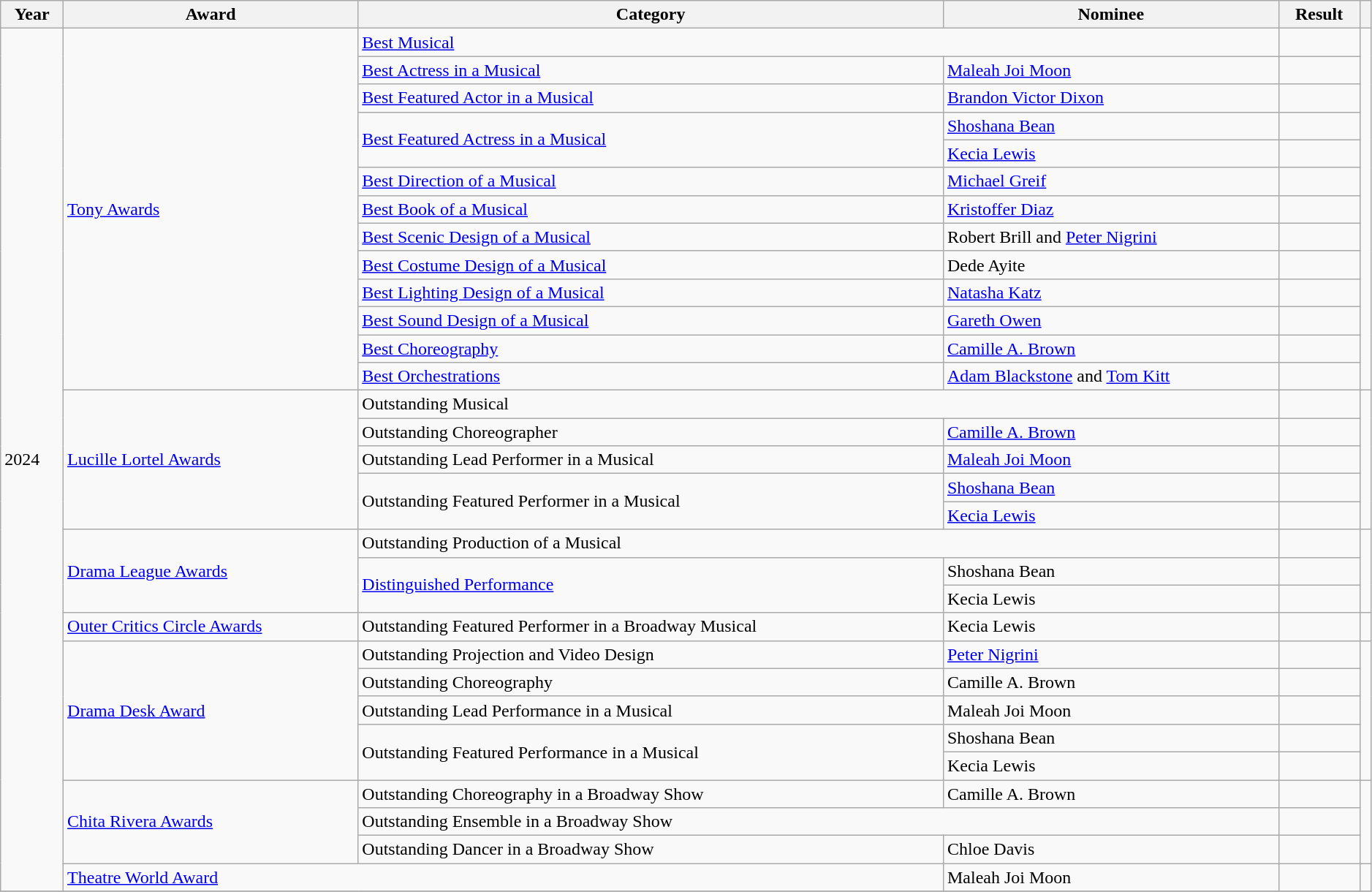<table class="wikitable plainrowheaders" style="width: 99%">
<tr>
<th>Year</th>
<th scope="col">Award</th>
<th scope="col">Category</th>
<th scope="col">Nominee</th>
<th scope="col">Result</th>
<th scope="col" class="unsortable"></th>
</tr>
<tr>
<td rowspan="31">2024</td>
<td rowspan="13"><a href='#'>Tony Awards</a></td>
<td colspan="2"><a href='#'>Best Musical</a></td>
<td></td>
<td rowspan="13"></td>
</tr>
<tr>
<td><a href='#'>Best Actress in a Musical</a></td>
<td><a href='#'>Maleah Joi Moon</a></td>
<td></td>
</tr>
<tr>
<td><a href='#'>Best Featured Actor in a Musical</a></td>
<td><a href='#'>Brandon Victor Dixon</a></td>
<td></td>
</tr>
<tr>
<td rowspan="2"><a href='#'>Best Featured Actress in a Musical</a></td>
<td><a href='#'>Shoshana Bean</a></td>
<td></td>
</tr>
<tr>
<td><a href='#'>Kecia Lewis</a></td>
<td></td>
</tr>
<tr>
<td><a href='#'>Best Direction of a Musical</a></td>
<td><a href='#'>Michael Greif</a></td>
<td></td>
</tr>
<tr>
<td><a href='#'>Best Book of a Musical</a></td>
<td><a href='#'>Kristoffer Diaz</a></td>
<td></td>
</tr>
<tr>
<td><a href='#'>Best Scenic Design of a Musical</a></td>
<td>Robert Brill and <a href='#'>Peter Nigrini</a></td>
<td></td>
</tr>
<tr>
<td><a href='#'>Best Costume Design of a Musical</a></td>
<td>Dede Ayite</td>
<td></td>
</tr>
<tr>
<td><a href='#'>Best Lighting Design of a Musical</a></td>
<td><a href='#'>Natasha Katz</a></td>
<td></td>
</tr>
<tr>
<td><a href='#'>Best Sound Design of a Musical</a></td>
<td><a href='#'>Gareth Owen</a></td>
<td></td>
</tr>
<tr>
<td><a href='#'>Best Choreography</a></td>
<td><a href='#'>Camille A. Brown</a></td>
<td></td>
</tr>
<tr>
<td><a href='#'>Best Orchestrations</a></td>
<td><a href='#'>Adam Blackstone</a> and <a href='#'>Tom Kitt</a></td>
<td></td>
</tr>
<tr>
<td rowspan="5"><a href='#'>Lucille Lortel Awards</a></td>
<td colspan="2">Outstanding Musical</td>
<td></td>
<td rowspan="5"></td>
</tr>
<tr>
<td>Outstanding Choreographer</td>
<td><a href='#'>Camille A. Brown</a></td>
<td></td>
</tr>
<tr>
<td>Outstanding Lead Performer in a Musical</td>
<td><a href='#'>Maleah Joi Moon</a></td>
<td></td>
</tr>
<tr>
<td rowspan="2">Outstanding Featured Performer in a Musical</td>
<td><a href='#'>Shoshana Bean</a></td>
<td></td>
</tr>
<tr>
<td><a href='#'>Kecia Lewis</a></td>
<td></td>
</tr>
<tr>
<td rowspan="3"><a href='#'>Drama League Awards</a></td>
<td colspan="2">Outstanding Production of a Musical</td>
<td></td>
<td rowspan="3"></td>
</tr>
<tr>
<td rowspan="2"><a href='#'>Distinguished Performance</a></td>
<td>Shoshana Bean</td>
<td></td>
</tr>
<tr>
<td>Kecia Lewis</td>
<td></td>
</tr>
<tr>
<td rowspan="1"><a href='#'>Outer Critics Circle Awards</a></td>
<td>Outstanding Featured Performer in a Broadway Musical</td>
<td>Kecia Lewis</td>
<td></td>
<td rowspan="1"></td>
</tr>
<tr>
<td rowspan="5"><a href='#'>Drama Desk Award</a></td>
<td>Outstanding Projection and Video Design</td>
<td><a href='#'>Peter Nigrini</a></td>
<td></td>
<td rowspan="5"></td>
</tr>
<tr>
<td>Outstanding Choreography</td>
<td>Camille A. Brown</td>
<td></td>
</tr>
<tr>
<td>Outstanding Lead Performance in a Musical</td>
<td>Maleah Joi Moon</td>
<td></td>
</tr>
<tr>
<td rowspan="2">Outstanding Featured Performance in a Musical</td>
<td>Shoshana Bean</td>
<td></td>
</tr>
<tr>
<td>Kecia Lewis</td>
<td></td>
</tr>
<tr>
<td rowspan="3"><a href='#'>Chita Rivera Awards</a></td>
<td>Outstanding Choreography in a Broadway Show</td>
<td>Camille A. Brown</td>
<td></td>
<td rowspan="3"></td>
</tr>
<tr>
<td colspan="2">Outstanding Ensemble in a Broadway Show</td>
<td></td>
</tr>
<tr>
<td>Outstanding Dancer in a Broadway Show</td>
<td>Chloe Davis</td>
<td></td>
</tr>
<tr>
<td colspan="2"><a href='#'>Theatre World Award</a></td>
<td>Maleah Joi Moon</td>
<td></td>
<td></td>
</tr>
<tr>
</tr>
</table>
